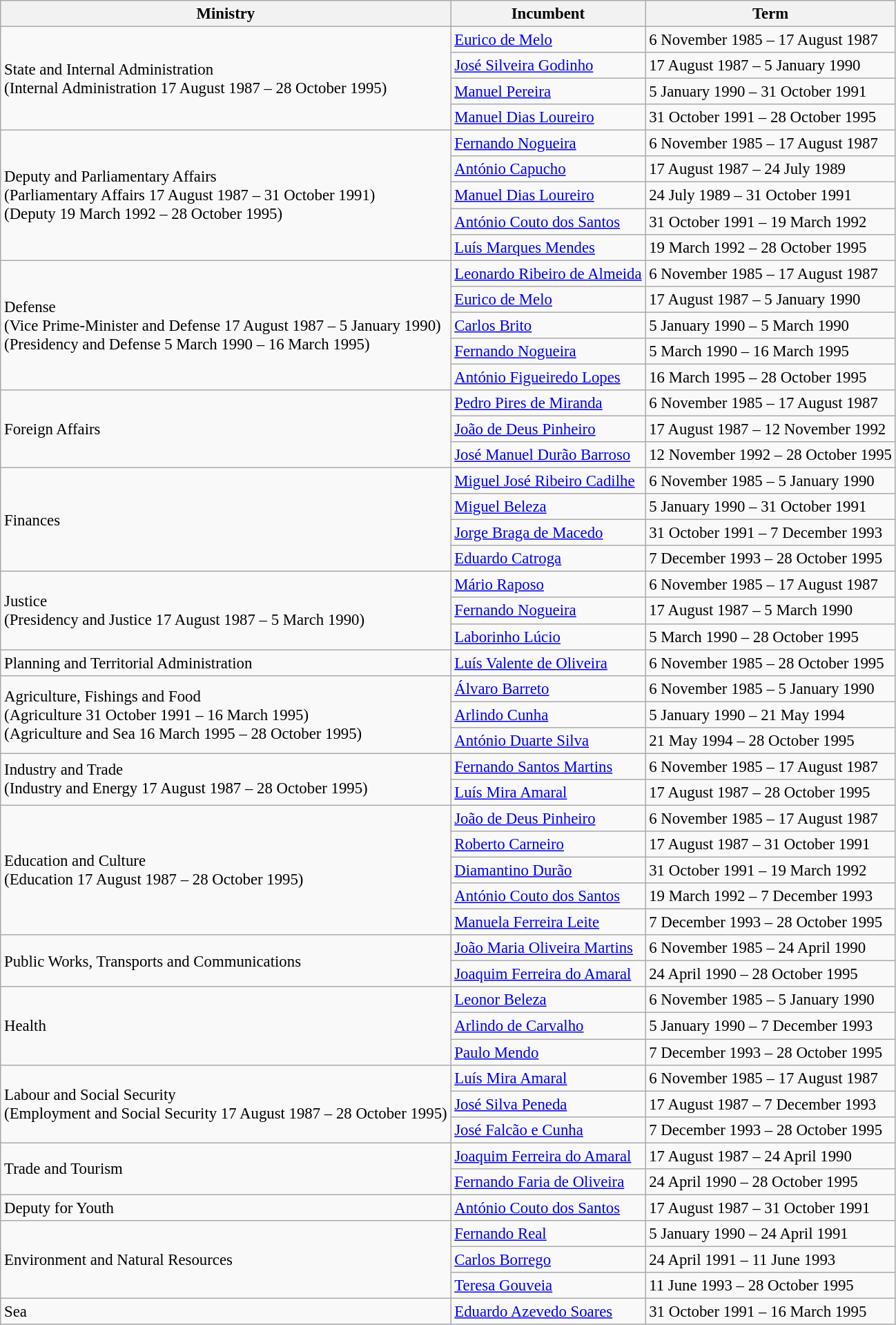<table class="wikitable" style="font-size: 95%;">
<tr>
<th>Ministry</th>
<th>Incumbent</th>
<th>Term</th>
</tr>
<tr>
<td rowspan=4>State and Internal Administration<br>(Internal Administration 17 August 1987 – 28 October 1995)</td>
<td><a href='#'>Eurico de Melo</a></td>
<td>6 November 1985 – 17 August 1987</td>
</tr>
<tr>
<td><a href='#'>José Silveira Godinho</a></td>
<td>17 August 1987 – 5 January 1990</td>
</tr>
<tr>
<td><a href='#'>Manuel Pereira</a></td>
<td>5 January 1990 – 31 October 1991</td>
</tr>
<tr>
<td><a href='#'>Manuel Dias Loureiro</a></td>
<td>31 October 1991 – 28 October 1995</td>
</tr>
<tr>
<td rowspan=5>Deputy and Parliamentary Affairs<br>(Parliamentary Affairs 17 August 1987 – 31 October 1991)<br>(Deputy 19 March 1992 – 28 October 1995)</td>
<td><a href='#'>Fernando Nogueira</a></td>
<td>6 November 1985 – 17 August 1987</td>
</tr>
<tr>
<td><a href='#'>António Capucho</a></td>
<td>17 August 1987 – 24 July 1989</td>
</tr>
<tr>
<td><a href='#'>Manuel Dias Loureiro</a></td>
<td>24 July 1989 – 31 October 1991</td>
</tr>
<tr>
<td><a href='#'>António Couto dos Santos</a></td>
<td>31 October 1991 – 19 March 1992</td>
</tr>
<tr>
<td><a href='#'>Luís Marques Mendes</a></td>
<td>19 March 1992 – 28 October 1995</td>
</tr>
<tr>
<td rowspan=5>Defense<br>(Vice Prime-Minister and Defense 17 August 1987 – 5 January 1990)<br>(Presidency and Defense 5 March 1990 – 16 March 1995)</td>
<td><a href='#'>Leonardo Ribeiro de Almeida</a></td>
<td>6 November 1985 – 17 August 1987</td>
</tr>
<tr>
<td><a href='#'>Eurico de Melo</a></td>
<td>17 August 1987 – 5 January 1990</td>
</tr>
<tr>
<td><a href='#'>Carlos Brito</a></td>
<td>5 January 1990 – 5 March 1990</td>
</tr>
<tr>
<td><a href='#'>Fernando Nogueira</a></td>
<td>5 March 1990 – 16 March 1995</td>
</tr>
<tr>
<td><a href='#'>António Figueiredo Lopes</a></td>
<td>16 March 1995 – 28 October 1995</td>
</tr>
<tr>
<td rowspan=3>Foreign Affairs</td>
<td><a href='#'>Pedro Pires de Miranda</a></td>
<td>6 November 1985 – 17 August 1987</td>
</tr>
<tr>
<td><a href='#'>João de Deus Pinheiro</a></td>
<td>17 August 1987 – 12 November 1992</td>
</tr>
<tr>
<td><a href='#'>José Manuel Durão Barroso</a></td>
<td>12 November 1992 – 28 October 1995</td>
</tr>
<tr>
<td rowspan=4>Finances</td>
<td><a href='#'>Miguel José Ribeiro Cadilhe</a></td>
<td>6 November 1985 – 5 January 1990</td>
</tr>
<tr>
<td><a href='#'>Miguel Beleza</a></td>
<td>5 January 1990 – 31 October 1991</td>
</tr>
<tr>
<td><a href='#'>Jorge Braga de Macedo</a></td>
<td>31 October 1991 – 7 December 1993</td>
</tr>
<tr>
<td><a href='#'>Eduardo Catroga</a></td>
<td>7 December 1993 – 28 October 1995</td>
</tr>
<tr>
<td rowspan=3>Justice<br>(Presidency and Justice 17 August 1987 – 5 March 1990)</td>
<td><a href='#'>Mário Raposo</a></td>
<td>6 November 1985 – 17 August 1987</td>
</tr>
<tr>
<td><a href='#'>Fernando Nogueira</a></td>
<td>17 August 1987 – 5 March 1990</td>
</tr>
<tr>
<td><a href='#'>Laborinho Lúcio</a></td>
<td>5 March 1990 – 28 October 1995</td>
</tr>
<tr>
<td>Planning and Territorial Administration</td>
<td><a href='#'>Luís Valente de Oliveira</a></td>
<td>6 November 1985 – 28 October 1995</td>
</tr>
<tr>
<td rowspan=3>Agriculture, Fishings and Food<br>(Agriculture 31 October 1991 – 16 March 1995)<br>(Agriculture and Sea 16 March 1995 – 28 October 1995)</td>
<td><a href='#'>Álvaro Barreto</a></td>
<td>6 November 1985 – 5 January 1990</td>
</tr>
<tr>
<td><a href='#'>Arlindo Cunha</a></td>
<td>5 January 1990 – 21 May 1994</td>
</tr>
<tr>
<td><a href='#'>António Duarte Silva</a></td>
<td>21 May 1994 – 28 October 1995</td>
</tr>
<tr>
<td rowspan=2>Industry and Trade<br>(Industry and Energy 17 August 1987 – 28 October 1995)</td>
<td><a href='#'>Fernando Santos Martins</a></td>
<td>6 November 1985 – 17 August 1987</td>
</tr>
<tr>
<td><a href='#'>Luís Mira Amaral</a></td>
<td>17 August 1987 – 28 October 1995</td>
</tr>
<tr>
<td rowspan=5>Education and Culture<br>(Education 17 August 1987 – 28 October 1995)</td>
<td><a href='#'>João de Deus Pinheiro</a></td>
<td>6 November 1985 – 17 August 1987</td>
</tr>
<tr>
<td><a href='#'>Roberto Carneiro</a></td>
<td>17 August 1987 – 31 October 1991</td>
</tr>
<tr>
<td><a href='#'>Diamantino Durão</a></td>
<td>31 October 1991 – 19 March 1992</td>
</tr>
<tr>
<td><a href='#'>António Couto dos Santos</a></td>
<td>19 March 1992 – 7 December 1993</td>
</tr>
<tr>
<td><a href='#'>Manuela Ferreira Leite</a></td>
<td>7 December 1993 – 28 October 1995</td>
</tr>
<tr>
<td rowspan=2>Public Works, Transports and Communications</td>
<td><a href='#'>João Maria Oliveira Martins</a></td>
<td>6 November 1985 – 24 April 1990</td>
</tr>
<tr>
<td><a href='#'>Joaquim Ferreira do Amaral</a></td>
<td>24 April 1990 – 28 October 1995</td>
</tr>
<tr>
<td rowspan=3>Health</td>
<td><a href='#'>Leonor Beleza</a></td>
<td>6 November 1985 – 5 January 1990</td>
</tr>
<tr>
<td><a href='#'>Arlindo de Carvalho</a></td>
<td>5 January 1990 – 7 December 1993</td>
</tr>
<tr>
<td><a href='#'>Paulo Mendo</a></td>
<td>7 December 1993 – 28 October 1995</td>
</tr>
<tr>
<td rowspan=3>Labour and Social Security<br>(Employment and Social Security 17 August 1987 – 28 October 1995)</td>
<td><a href='#'>Luís Mira Amaral</a></td>
<td>6 November 1985 – 17 August 1987</td>
</tr>
<tr>
<td><a href='#'>José Silva Peneda</a></td>
<td>17 August 1987 – 7 December 1993</td>
</tr>
<tr>
<td><a href='#'>José Falcão e Cunha</a></td>
<td>7 December 1993 – 28 October 1995</td>
</tr>
<tr>
<td rowspan=2>Trade and Tourism</td>
<td><a href='#'>Joaquim Ferreira do Amaral</a></td>
<td>17 August 1987 – 24 April 1990</td>
</tr>
<tr>
<td><a href='#'>Fernando Faria de Oliveira</a></td>
<td>24 April 1990 – 28 October 1995</td>
</tr>
<tr>
<td>Deputy for Youth</td>
<td><a href='#'>António Couto dos Santos</a></td>
<td>17 August 1987 – 31 October 1991</td>
</tr>
<tr>
<td rowspan=3>Environment and Natural Resources</td>
<td><a href='#'>Fernando Real</a></td>
<td>5 January 1990 – 24 April 1991</td>
</tr>
<tr>
<td><a href='#'>Carlos Borrego</a></td>
<td>24 April 1991 – 11 June 1993</td>
</tr>
<tr>
<td><a href='#'>Teresa Gouveia</a></td>
<td>11 June 1993 – 28 October 1995</td>
</tr>
<tr>
<td>Sea</td>
<td><a href='#'>Eduardo Azevedo Soares</a></td>
<td>31 October 1991 – 16 March 1995</td>
</tr>
</table>
